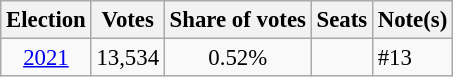<table class="wikitable sortable" style="font-size:95%">
<tr>
<th>Election</th>
<th>Votes</th>
<th>Share of votes</th>
<th>Seats</th>
<th align=center>Note(s)</th>
</tr>
<tr>
<td align=center><a href='#'>2021</a></td>
<td align=center>13,534</td>
<td align=center>0.52%</td>
<td align=center></td>
<td align=left>#13</td>
</tr>
</table>
